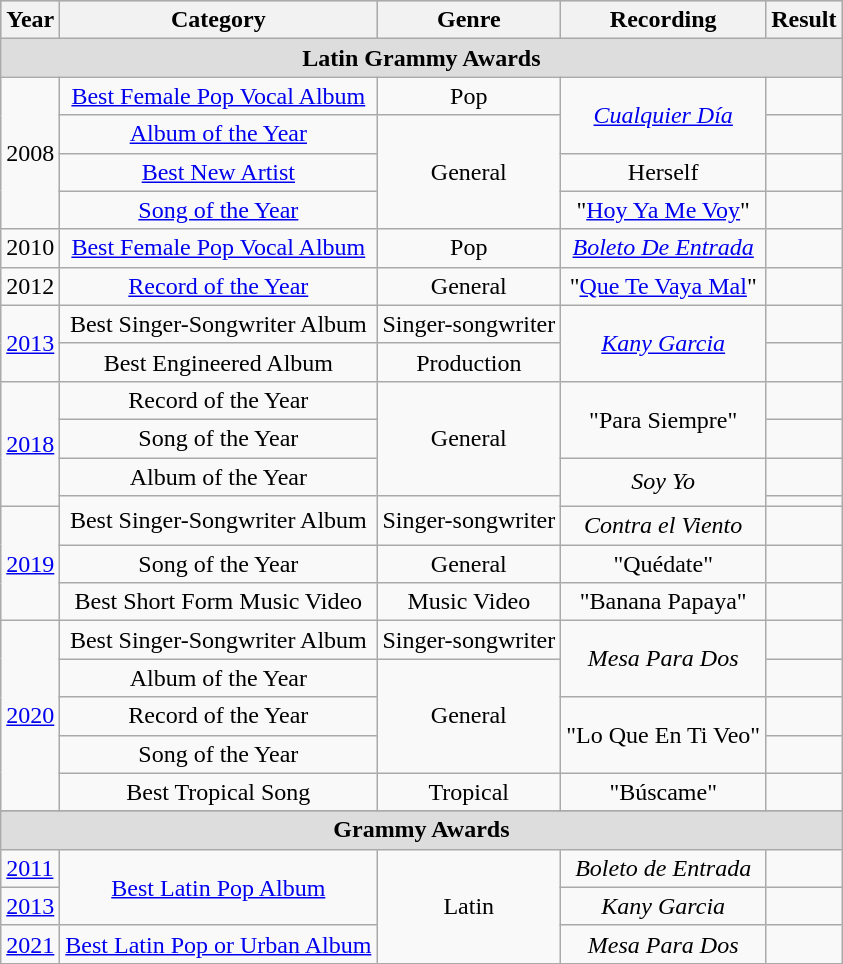<table class=wikitable style="text-align:center;">
<tr bgcolor="#CCCCCC">
<th>Year</th>
<th>Category</th>
<th>Genre</th>
<th>Recording</th>
<th>Result</th>
</tr>
<tr bgcolor="#DDDDDD">
<td colspan="5"><strong>Latin Grammy Awards</strong></td>
</tr>
<tr>
<td align="left" rowspan=4>2008</td>
<td><a href='#'>Best Female Pop Vocal Album</a></td>
<td>Pop</td>
<td rowspan="2"><em><a href='#'>Cualquier Día</a></em></td>
<td></td>
</tr>
<tr>
<td><a href='#'>Album of the Year</a></td>
<td rowspan="3">General</td>
<td></td>
</tr>
<tr>
<td><a href='#'>Best New Artist</a></td>
<td>Herself</td>
<td></td>
</tr>
<tr>
<td><a href='#'>Song of the Year</a></td>
<td>"<a href='#'>Hoy Ya Me Voy</a>"</td>
<td></td>
</tr>
<tr>
<td align="left" rowspan=1>2010</td>
<td><a href='#'>Best Female Pop Vocal Album</a></td>
<td>Pop</td>
<td><em><a href='#'>Boleto De Entrada</a></em></td>
<td></td>
</tr>
<tr>
<td align="left" rowspan=1>2012</td>
<td><a href='#'>Record of the Year</a></td>
<td>General</td>
<td>"<a href='#'>Que Te Vaya Mal</a>"</td>
<td></td>
</tr>
<tr>
<td align="left" rowspan=2><a href='#'>2013</a></td>
<td>Best Singer-Songwriter Album</td>
<td>Singer-songwriter</td>
<td rowspan="2"><em><a href='#'>Kany Garcia</a></em></td>
<td></td>
</tr>
<tr>
<td>Best Engineered Album</td>
<td>Production</td>
<td></td>
</tr>
<tr>
<td rowspan="4" scope="row"><a href='#'>2018</a></td>
<td scope="row">Record of the Year</td>
<td rowspan="3">General</td>
<td rowspan="2">"Para Siempre"</td>
<td></td>
</tr>
<tr>
<td scope="row">Song of the Year</td>
<td></td>
</tr>
<tr>
<td scope="row">Album of the Year</td>
<td rowspan="2"><em>Soy Yo</em></td>
<td></td>
</tr>
<tr>
<td rowspan="2">Best Singer-Songwriter Album</td>
<td rowspan="2">Singer-songwriter</td>
<td></td>
</tr>
<tr>
<td rowspan="3"><a href='#'>2019</a></td>
<td><em>Contra el Viento</em></td>
<td></td>
</tr>
<tr>
<td>Song of the Year</td>
<td>General</td>
<td>"Quédate"</td>
<td></td>
</tr>
<tr>
<td>Best Short Form Music Video</td>
<td>Music Video</td>
<td>"Banana Papaya"</td>
<td></td>
</tr>
<tr>
<td rowspan="5"><a href='#'>2020</a></td>
<td>Best Singer-Songwriter Album</td>
<td>Singer-songwriter</td>
<td rowspan="2"><em>Mesa Para Dos</em></td>
<td></td>
</tr>
<tr>
<td>Album of the Year</td>
<td rowspan="3">General</td>
<td></td>
</tr>
<tr>
<td>Record of the Year</td>
<td rowspan="2">"Lo Que En Ti Veo"</td>
<td></td>
</tr>
<tr>
<td>Song of the Year</td>
<td></td>
</tr>
<tr>
<td>Best Tropical Song</td>
<td>Tropical</td>
<td>"Búscame"</td>
<td></td>
</tr>
<tr>
</tr>
<tr bgcolor="#DDDDDD">
<td colspan=5><strong>Grammy Awards</strong></td>
</tr>
<tr>
<td align="left" rowspan=1><a href='#'>2011</a></td>
<td rowspan="2"><a href='#'>Best Latin Pop Album</a></td>
<td rowspan="3">Latin</td>
<td><em>Boleto de Entrada</em></td>
<td></td>
</tr>
<tr>
<td align="left" rowspan=1><a href='#'>2013</a></td>
<td><em>Kany Garcia</em></td>
<td></td>
</tr>
<tr>
<td align="left" rowspan=1><a href='#'>2021</a></td>
<td><a href='#'>Best Latin Pop or Urban Album</a></td>
<td><em>Mesa Para Dos</em></td>
<td></td>
</tr>
</table>
